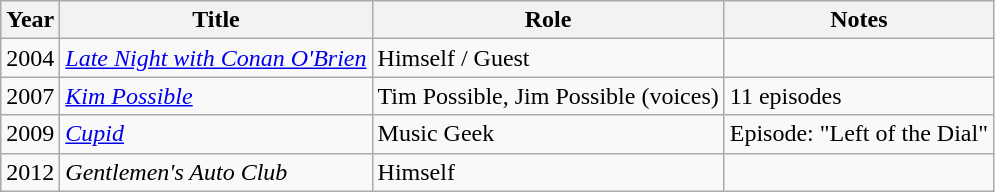<table class = "wikitable sortable">
<tr>
<th>Year</th>
<th>Title</th>
<th>Role</th>
<th class = "unsortable">Notes</th>
</tr>
<tr>
<td>2004</td>
<td><em><a href='#'>Late Night with Conan O'Brien</a></em></td>
<td>Himself / Guest</td>
<td></td>
</tr>
<tr>
<td>2007</td>
<td><em><a href='#'>Kim Possible</a></em></td>
<td>Tim Possible, Jim Possible (voices)</td>
<td>11 episodes</td>
</tr>
<tr>
<td>2009</td>
<td><em><a href='#'>Cupid</a></em></td>
<td>Music Geek</td>
<td>Episode: "Left of the Dial"</td>
</tr>
<tr>
<td>2012</td>
<td><em>Gentlemen's Auto Club</em></td>
<td>Himself</td>
<td></td>
</tr>
</table>
